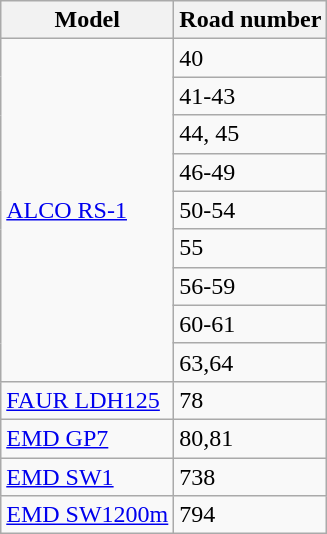<table class="wikitable">
<tr>
<th>Model</th>
<th>Road number</th>
</tr>
<tr>
<td rowspan="9"><a href='#'>ALCO RS-1</a></td>
<td>40</td>
</tr>
<tr>
<td>41-43</td>
</tr>
<tr>
<td>44, 45</td>
</tr>
<tr>
<td>46-49</td>
</tr>
<tr>
<td>50-54</td>
</tr>
<tr>
<td>55</td>
</tr>
<tr>
<td>56-59</td>
</tr>
<tr>
<td>60-61</td>
</tr>
<tr>
<td>63,64</td>
</tr>
<tr>
<td><a href='#'>FAUR LDH125</a></td>
<td>78</td>
</tr>
<tr>
<td><a href='#'>EMD GP7</a></td>
<td>80,81</td>
</tr>
<tr>
<td><a href='#'>EMD SW1</a></td>
<td>738</td>
</tr>
<tr>
<td><a href='#'>EMD SW1200m</a></td>
<td>794</td>
</tr>
</table>
